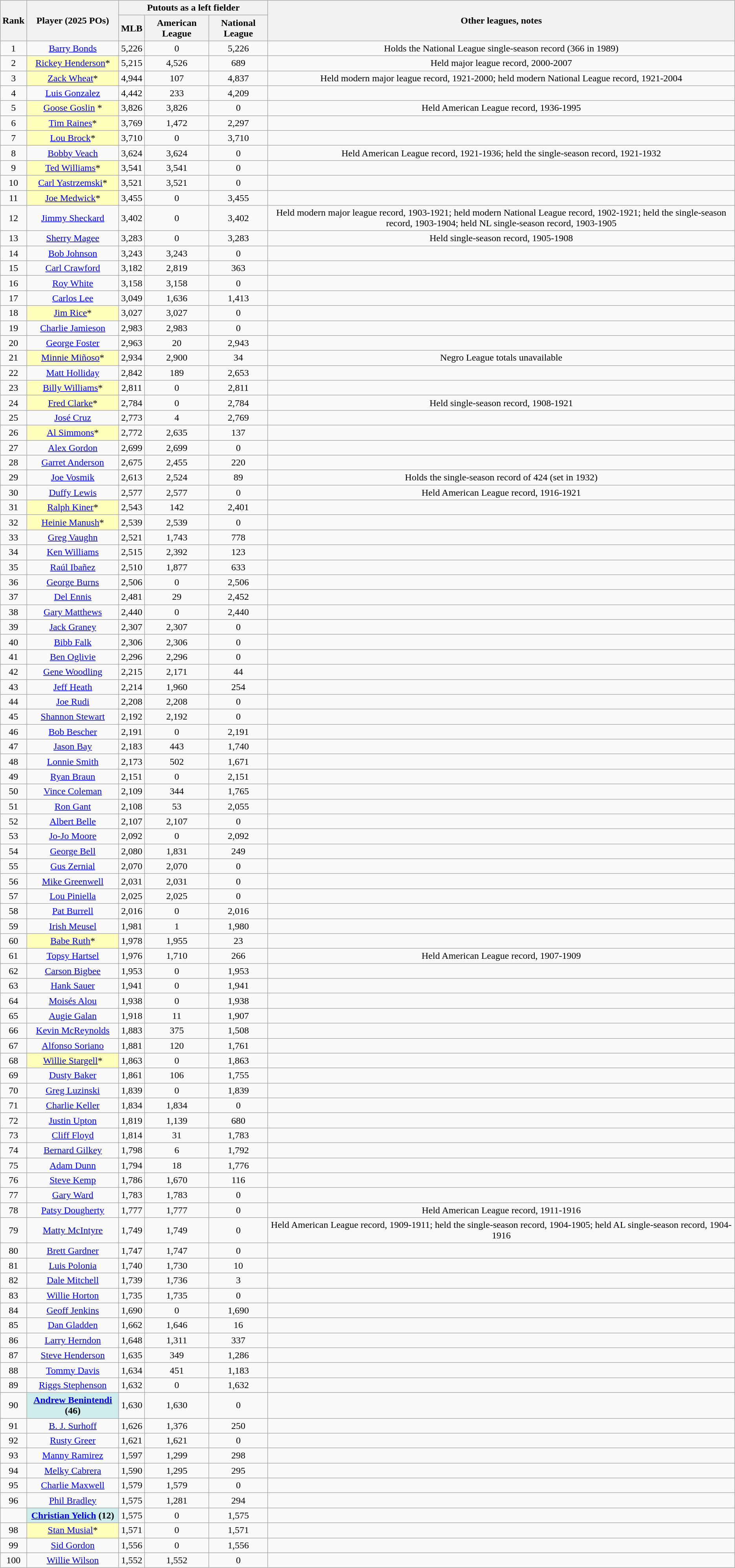<table class="wikitable sortable" style="text-align:center">
<tr style="white-space:nowrap;">
<th rowspan=2>Rank</th>
<th rowspan=2 scope="col">Player (2025 POs)</th>
<th colspan=3>Putouts as a left fielder</th>
<th rowspan=2>Other leagues, notes</th>
</tr>
<tr>
<th>MLB</th>
<th>American League</th>
<th>National League</th>
</tr>
<tr>
<td>1</td>
<td><a href='#'>Barry Bonds</a></td>
<td>5,226</td>
<td>0</td>
<td>5,226</td>
<td>Holds the National League single-season record (366 in 1989)</td>
</tr>
<tr>
<td>2</td>
<td style="background:#ffffbb;"><a href='#'>Rickey Henderson</a>*</td>
<td>5,215</td>
<td>4,526</td>
<td>689</td>
<td>Held major league record, 2000-2007</td>
</tr>
<tr>
<td>3</td>
<td style="background:#ffffbb;"><a href='#'>Zack Wheat</a>*</td>
<td>4,944</td>
<td>107</td>
<td>4,837</td>
<td>Held modern major league record, 1921-2000; held modern National League record, 1921-2004</td>
</tr>
<tr>
<td>4</td>
<td><a href='#'>Luis Gonzalez</a></td>
<td>4,442</td>
<td>233</td>
<td>4,209</td>
<td></td>
</tr>
<tr>
<td>5</td>
<td style="background:#ffffbb;"><a href='#'>Goose Goslin</a> *</td>
<td>3,826</td>
<td>3,826</td>
<td>0</td>
<td>Held American League record, 1936-1995</td>
</tr>
<tr>
<td>6</td>
<td style="background:#ffffbb;"><a href='#'>Tim Raines</a>*</td>
<td>3,769</td>
<td>1,472</td>
<td>2,297</td>
<td></td>
</tr>
<tr>
<td>7</td>
<td style="background:#ffffbb;"><a href='#'>Lou Brock</a>*</td>
<td>3,710</td>
<td>0</td>
<td>3,710</td>
<td></td>
</tr>
<tr>
<td>8</td>
<td><a href='#'>Bobby Veach</a></td>
<td>3,624</td>
<td>3,624</td>
<td>0</td>
<td>Held American League record, 1921-1936; held the single-season record, 1921-1932</td>
</tr>
<tr>
<td>9</td>
<td style="background:#ffffbb;"><a href='#'>Ted Williams</a>*</td>
<td>3,541</td>
<td>3,541</td>
<td>0</td>
<td></td>
</tr>
<tr>
<td>10</td>
<td style="background:#ffffbb;"><a href='#'>Carl Yastrzemski</a>*</td>
<td>3,521</td>
<td>3,521</td>
<td>0</td>
<td></td>
</tr>
<tr>
<td>11</td>
<td style="background:#ffffbb;"><a href='#'>Joe Medwick</a>*</td>
<td>3,455</td>
<td>0</td>
<td>3,455</td>
<td></td>
</tr>
<tr>
<td>12</td>
<td><a href='#'>Jimmy Sheckard</a> </td>
<td>3,402</td>
<td>0</td>
<td>3,402</td>
<td>Held modern major league record, 1903-1921; held modern National League record, 1902-1921; held the single-season record, 1903-1904; held NL single-season record, 1903-1905</td>
</tr>
<tr>
<td>13</td>
<td><a href='#'>Sherry Magee</a></td>
<td>3,283</td>
<td>0</td>
<td>3,283</td>
<td>Held single-season record, 1905-1908</td>
</tr>
<tr>
<td>14</td>
<td><a href='#'>Bob Johnson</a></td>
<td>3,243</td>
<td>3,243</td>
<td>0</td>
<td></td>
</tr>
<tr>
<td>15</td>
<td><a href='#'>Carl Crawford</a></td>
<td>3,182</td>
<td>2,819</td>
<td>363</td>
<td></td>
</tr>
<tr>
<td>16</td>
<td><a href='#'>Roy White</a></td>
<td>3,158</td>
<td>3,158</td>
<td>0</td>
<td></td>
</tr>
<tr>
<td>17</td>
<td><a href='#'>Carlos Lee</a></td>
<td>3,049</td>
<td>1,636</td>
<td>1,413</td>
<td></td>
</tr>
<tr>
<td>18</td>
<td style="background:#ffffbb;"><a href='#'>Jim Rice</a>*</td>
<td>3,027</td>
<td>3,027</td>
<td>0</td>
<td></td>
</tr>
<tr>
<td>19</td>
<td><a href='#'>Charlie Jamieson</a></td>
<td>2,983</td>
<td>2,983</td>
<td>0</td>
<td></td>
</tr>
<tr>
<td>20</td>
<td><a href='#'>George Foster</a></td>
<td>2,963</td>
<td>20</td>
<td>2,943</td>
<td></td>
</tr>
<tr>
<td>21</td>
<td style="background:#ffffbb;"><a href='#'>Minnie Miñoso</a>*</td>
<td>2,934</td>
<td>2,900</td>
<td>34</td>
<td>Negro League totals unavailable</td>
</tr>
<tr>
<td>22</td>
<td><a href='#'>Matt Holliday</a></td>
<td>2,842</td>
<td>189</td>
<td>2,653</td>
<td></td>
</tr>
<tr>
<td>23</td>
<td style="background:#ffffbb;"><a href='#'>Billy Williams</a>*</td>
<td>2,811</td>
<td>0</td>
<td>2,811</td>
<td></td>
</tr>
<tr>
<td>24</td>
<td style="background:#ffffbb;"><a href='#'>Fred Clarke</a>* </td>
<td>2,784</td>
<td>0</td>
<td>2,784</td>
<td>Held single-season record, 1908-1921</td>
</tr>
<tr>
<td>25</td>
<td><a href='#'>José Cruz</a></td>
<td>2,773</td>
<td>4</td>
<td>2,769</td>
<td></td>
</tr>
<tr>
<td>26</td>
<td style="background:#ffffbb;"><a href='#'>Al Simmons</a>*</td>
<td>2,772</td>
<td>2,635</td>
<td>137</td>
<td></td>
</tr>
<tr>
<td>27</td>
<td><a href='#'>Alex Gordon</a></td>
<td>2,699</td>
<td>2,699</td>
<td>0</td>
<td></td>
</tr>
<tr>
<td>28</td>
<td><a href='#'>Garret Anderson</a></td>
<td>2,675</td>
<td>2,455</td>
<td>220</td>
<td></td>
</tr>
<tr>
<td>29</td>
<td><a href='#'>Joe Vosmik</a></td>
<td>2,613</td>
<td>2,524</td>
<td>89</td>
<td>Holds the single-season record of 424 (set in 1932)</td>
</tr>
<tr>
<td>30</td>
<td><a href='#'>Duffy Lewis</a></td>
<td>2,577</td>
<td>2,577</td>
<td>0</td>
<td>Held American League record, 1916-1921</td>
</tr>
<tr>
<td>31</td>
<td style="background:#ffffbb;"><a href='#'>Ralph Kiner</a>*</td>
<td>2,543</td>
<td>142</td>
<td>2,401</td>
<td></td>
</tr>
<tr>
<td>32</td>
<td style="background:#ffffbb;"><a href='#'>Heinie Manush</a>*</td>
<td>2,539</td>
<td>2,539</td>
<td>0</td>
<td></td>
</tr>
<tr>
<td>33</td>
<td><a href='#'>Greg Vaughn</a></td>
<td>2,521</td>
<td>1,743</td>
<td>778</td>
<td></td>
</tr>
<tr>
<td>34</td>
<td><a href='#'>Ken Williams</a></td>
<td>2,515</td>
<td>2,392</td>
<td>123</td>
<td></td>
</tr>
<tr>
<td>35</td>
<td><a href='#'>Raúl Ibañez</a></td>
<td>2,510</td>
<td>1,877</td>
<td>633</td>
<td></td>
</tr>
<tr>
<td>36</td>
<td><a href='#'>George Burns</a></td>
<td>2,506</td>
<td>0</td>
<td>2,506</td>
<td></td>
</tr>
<tr>
<td>37</td>
<td><a href='#'>Del Ennis</a></td>
<td>2,481</td>
<td>29</td>
<td>2,452</td>
<td></td>
</tr>
<tr>
<td>38</td>
<td><a href='#'>Gary Matthews</a></td>
<td>2,440</td>
<td>0</td>
<td>2,440</td>
<td></td>
</tr>
<tr>
<td>39</td>
<td><a href='#'>Jack Graney</a></td>
<td>2,307</td>
<td>2,307</td>
<td>0</td>
<td></td>
</tr>
<tr>
<td>40</td>
<td><a href='#'>Bibb Falk</a></td>
<td>2,306</td>
<td>2,306</td>
<td>0</td>
<td></td>
</tr>
<tr>
<td>41</td>
<td><a href='#'>Ben Oglivie</a></td>
<td>2,296</td>
<td>2,296</td>
<td>0</td>
<td></td>
</tr>
<tr>
<td>42</td>
<td><a href='#'>Gene Woodling</a></td>
<td>2,215</td>
<td>2,171</td>
<td>44</td>
<td></td>
</tr>
<tr>
<td>43</td>
<td><a href='#'>Jeff Heath</a></td>
<td>2,214</td>
<td>1,960</td>
<td>254</td>
<td></td>
</tr>
<tr>
<td>44</td>
<td><a href='#'>Joe Rudi</a></td>
<td>2,208</td>
<td>2,208</td>
<td>0</td>
<td></td>
</tr>
<tr>
<td>45</td>
<td><a href='#'>Shannon Stewart</a></td>
<td>2,192</td>
<td>2,192</td>
<td>0</td>
<td></td>
</tr>
<tr>
<td>46</td>
<td><a href='#'>Bob Bescher</a></td>
<td>2,191</td>
<td>0</td>
<td>2,191</td>
<td></td>
</tr>
<tr>
<td>47</td>
<td><a href='#'>Jason Bay</a></td>
<td>2,183</td>
<td>443</td>
<td>1,740</td>
<td></td>
</tr>
<tr>
<td>48</td>
<td><a href='#'>Lonnie Smith</a></td>
<td>2,173</td>
<td>502</td>
<td>1,671</td>
<td></td>
</tr>
<tr>
<td>49</td>
<td><a href='#'>Ryan Braun</a></td>
<td>2,151</td>
<td>0</td>
<td>2,151</td>
<td></td>
</tr>
<tr>
<td>50</td>
<td><a href='#'>Vince Coleman</a></td>
<td>2,109</td>
<td>344</td>
<td>1,765</td>
<td></td>
</tr>
<tr>
<td>51</td>
<td><a href='#'>Ron Gant</a></td>
<td>2,108</td>
<td>53</td>
<td>2,055</td>
<td></td>
</tr>
<tr>
<td>52</td>
<td><a href='#'>Albert Belle</a></td>
<td>2,107</td>
<td>2,107</td>
<td>0</td>
<td></td>
</tr>
<tr>
<td>53</td>
<td><a href='#'>Jo-Jo Moore</a></td>
<td>2,092</td>
<td>0</td>
<td>2,092</td>
<td></td>
</tr>
<tr>
<td>54</td>
<td><a href='#'>George Bell</a></td>
<td>2,080</td>
<td>1,831</td>
<td>249</td>
<td></td>
</tr>
<tr>
<td>55</td>
<td><a href='#'>Gus Zernial</a></td>
<td>2,070</td>
<td>2,070</td>
<td>0</td>
<td></td>
</tr>
<tr>
<td>56</td>
<td><a href='#'>Mike Greenwell</a></td>
<td>2,031</td>
<td>2,031</td>
<td>0</td>
<td></td>
</tr>
<tr>
<td>57</td>
<td><a href='#'>Lou Piniella</a></td>
<td>2,025</td>
<td>2,025</td>
<td>0</td>
<td></td>
</tr>
<tr>
<td>58</td>
<td><a href='#'>Pat Burrell</a></td>
<td>2,016</td>
<td>0</td>
<td>2,016</td>
<td></td>
</tr>
<tr>
<td>59</td>
<td><a href='#'>Irish Meusel</a></td>
<td>1,981</td>
<td>1</td>
<td>1,980</td>
<td></td>
</tr>
<tr>
<td>60</td>
<td style="background:#ffffbb;"><a href='#'>Babe Ruth</a>*</td>
<td>1,978</td>
<td>1,955</td>
<td>23</td>
<td></td>
</tr>
<tr>
<td>61</td>
<td><a href='#'>Topsy Hartsel</a> </td>
<td>1,976</td>
<td>1,710</td>
<td>266</td>
<td>Held American League record, 1907-1909</td>
</tr>
<tr>
<td>62</td>
<td><a href='#'>Carson Bigbee</a></td>
<td>1,953</td>
<td>0</td>
<td>1,953</td>
<td></td>
</tr>
<tr>
<td>63</td>
<td><a href='#'>Hank Sauer</a></td>
<td>1,941</td>
<td>0</td>
<td>1,941</td>
<td></td>
</tr>
<tr>
<td>64</td>
<td><a href='#'>Moisés Alou</a></td>
<td>1,938</td>
<td>0</td>
<td>1,938</td>
<td></td>
</tr>
<tr>
<td>65</td>
<td><a href='#'>Augie Galan</a></td>
<td>1,918</td>
<td>11</td>
<td>1,907</td>
<td></td>
</tr>
<tr>
<td>66</td>
<td><a href='#'>Kevin McReynolds</a></td>
<td>1,883</td>
<td>375</td>
<td>1,508</td>
<td></td>
</tr>
<tr>
<td>67</td>
<td><a href='#'>Alfonso Soriano</a></td>
<td>1,881</td>
<td>120</td>
<td>1,761</td>
<td></td>
</tr>
<tr>
<td>68</td>
<td style="background:#ffffbb;"><a href='#'>Willie Stargell</a>*</td>
<td>1,863</td>
<td>0</td>
<td>1,863</td>
<td></td>
</tr>
<tr>
<td>69</td>
<td><a href='#'>Dusty Baker</a></td>
<td>1,861</td>
<td>106</td>
<td>1,755</td>
<td></td>
</tr>
<tr>
<td>70</td>
<td><a href='#'>Greg Luzinski</a></td>
<td>1,839</td>
<td>0</td>
<td>1,839</td>
<td></td>
</tr>
<tr>
<td>71</td>
<td><a href='#'>Charlie Keller</a></td>
<td>1,834</td>
<td>1,834</td>
<td>0</td>
<td></td>
</tr>
<tr>
<td>72</td>
<td><a href='#'>Justin Upton</a></td>
<td>1,819</td>
<td>1,139</td>
<td>680</td>
<td></td>
</tr>
<tr>
<td>73</td>
<td><a href='#'>Cliff Floyd</a></td>
<td>1,814</td>
<td>31</td>
<td>1,783</td>
<td></td>
</tr>
<tr>
<td>74</td>
<td><a href='#'>Bernard Gilkey</a></td>
<td>1,798</td>
<td>6</td>
<td>1,792</td>
<td></td>
</tr>
<tr>
<td>75</td>
<td><a href='#'>Adam Dunn</a></td>
<td>1,794</td>
<td>18</td>
<td>1,776</td>
<td></td>
</tr>
<tr>
<td>76</td>
<td><a href='#'>Steve Kemp</a></td>
<td>1,786</td>
<td>1,670</td>
<td>116</td>
<td></td>
</tr>
<tr>
<td>77</td>
<td><a href='#'>Gary Ward</a></td>
<td>1,783</td>
<td>1,783</td>
<td>0</td>
<td></td>
</tr>
<tr>
<td>78</td>
<td><a href='#'>Patsy Dougherty</a></td>
<td>1,777</td>
<td>1,777</td>
<td>0</td>
<td>Held American League record, 1911-1916</td>
</tr>
<tr>
<td>79</td>
<td><a href='#'>Matty McIntyre</a></td>
<td>1,749</td>
<td>1,749</td>
<td>0</td>
<td>Held American League record, 1909-1911; held the single-season record, 1904-1905; held AL single-season record, 1904-1916</td>
</tr>
<tr>
<td>80</td>
<td><a href='#'>Brett Gardner</a></td>
<td>1,747</td>
<td>1,747</td>
<td>0</td>
<td></td>
</tr>
<tr>
<td>81</td>
<td><a href='#'>Luis Polonia</a></td>
<td>1,740</td>
<td>1,730</td>
<td>10</td>
<td></td>
</tr>
<tr>
<td>82</td>
<td><a href='#'>Dale Mitchell</a></td>
<td>1,739</td>
<td>1,736</td>
<td>3</td>
<td></td>
</tr>
<tr>
<td>83</td>
<td><a href='#'>Willie Horton</a></td>
<td>1,735</td>
<td>1,735</td>
<td>0</td>
<td></td>
</tr>
<tr>
<td>84</td>
<td><a href='#'>Geoff Jenkins</a></td>
<td>1,690</td>
<td>0</td>
<td>1,690</td>
<td></td>
</tr>
<tr>
<td>85</td>
<td><a href='#'>Dan Gladden</a></td>
<td>1,662</td>
<td>1,646</td>
<td>16</td>
<td></td>
</tr>
<tr>
<td>86</td>
<td><a href='#'>Larry Herndon</a></td>
<td>1,648</td>
<td>1,311</td>
<td>337</td>
<td></td>
</tr>
<tr>
<td>87</td>
<td><a href='#'>Steve Henderson</a></td>
<td>1,635</td>
<td>349</td>
<td>1,286</td>
<td></td>
</tr>
<tr>
<td>88</td>
<td><a href='#'>Tommy Davis</a></td>
<td>1,634</td>
<td>451</td>
<td>1,183</td>
<td></td>
</tr>
<tr>
<td>89</td>
<td><a href='#'>Riggs Stephenson</a></td>
<td>1,632</td>
<td>0</td>
<td>1,632</td>
<td></td>
</tr>
<tr>
<td>90</td>
<td style="background:#cfecec;"><strong><a href='#'>Andrew Benintendi</a> (46)</strong></td>
<td>1,630</td>
<td>1,630</td>
<td>0</td>
<td></td>
</tr>
<tr>
<td>91</td>
<td><a href='#'>B. J. Surhoff</a></td>
<td>1,626</td>
<td>1,376</td>
<td>250</td>
<td></td>
</tr>
<tr>
<td>92</td>
<td><a href='#'>Rusty Greer</a></td>
<td>1,621</td>
<td>1,621</td>
<td>0</td>
<td></td>
</tr>
<tr>
<td>93</td>
<td><a href='#'>Manny Ramirez</a></td>
<td>1,597</td>
<td>1,299</td>
<td>298</td>
<td></td>
</tr>
<tr>
<td>94</td>
<td><a href='#'>Melky Cabrera</a></td>
<td>1,590</td>
<td>1,295</td>
<td>295</td>
<td></td>
</tr>
<tr>
<td>95</td>
<td><a href='#'>Charlie Maxwell</a></td>
<td>1,579</td>
<td>1,579</td>
<td>0</td>
<td></td>
</tr>
<tr>
<td>96</td>
<td><a href='#'>Phil Bradley</a></td>
<td>1,575</td>
<td>1,281</td>
<td>294</td>
<td></td>
</tr>
<tr>
<td></td>
<td style="background:#cfecec;"><strong><a href='#'>Christian Yelich</a> (12)</strong></td>
<td>1,575</td>
<td>0</td>
<td>1,575</td>
<td></td>
</tr>
<tr>
<td>98</td>
<td style="background:#ffffbb;"><a href='#'>Stan Musial</a>*</td>
<td>1,571</td>
<td>0</td>
<td>1,571</td>
<td></td>
</tr>
<tr>
<td>99</td>
<td><a href='#'>Sid Gordon</a></td>
<td>1,556</td>
<td>0</td>
<td>1,556</td>
<td></td>
</tr>
<tr>
<td>100</td>
<td><a href='#'>Willie Wilson</a></td>
<td>1,552</td>
<td>1,552</td>
<td>0</td>
<td></td>
</tr>
</table>
